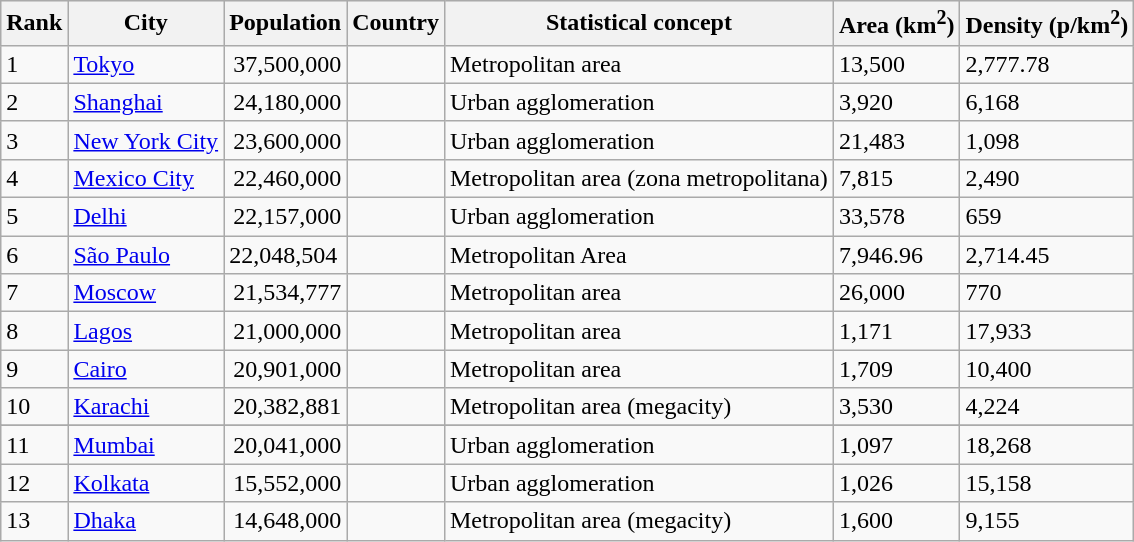<table class="sortable wikitable">
<tr style="background:#ececec; text-align:center;">
<th>Rank</th>
<th>City</th>
<th>Population</th>
<th>Country</th>
<th>Statistical concept</th>
<th>Area (km<sup>2</sup>)</th>
<th>Density (p/km<sup>2</sup>)</th>
</tr>
<tr>
<td>1</td>
<td><a href='#'>Tokyo</a></td>
<td align=right>37,500,000</td>
<td></td>
<td>Metropolitan area</td>
<td>13,500</td>
<td>2,777.78</td>
</tr>
<tr>
<td>2</td>
<td><a href='#'>Shanghai</a></td>
<td align=right>24,180,000</td>
<td></td>
<td>Urban agglomeration</td>
<td>3,920</td>
<td>6,168</td>
</tr>
<tr>
<td>3</td>
<td><a href='#'>New York City</a></td>
<td style="text-align:right;">23,600,000</td>
<td></td>
<td>Urban agglomeration</td>
<td>21,483</td>
<td>1,098</td>
</tr>
<tr>
<td>4</td>
<td><a href='#'>Mexico City</a></td>
<td style="text-align:right;">22,460,000</td>
<td></td>
<td>Metropolitan area (zona metropolitana)</td>
<td>7,815</td>
<td>2,490</td>
</tr>
<tr>
<td>5</td>
<td><a href='#'>Delhi</a></td>
<td style="text-align:right;">22,157,000</td>
<td></td>
<td>Urban agglomeration</td>
<td>33,578</td>
<td>659</td>
</tr>
<tr>
<td>6</td>
<td><a href='#'>São Paulo</a></td>
<td>22,048,504</td>
<td></td>
<td>Metropolitan Area</td>
<td>7,946.96</td>
<td>2,714.45</td>
</tr>
<tr>
<td>7</td>
<td><a href='#'>Moscow</a></td>
<td style="text-align:right;">21,534,777</td>
<td></td>
<td>Metropolitan area</td>
<td>26,000</td>
<td>770</td>
</tr>
<tr>
<td>8</td>
<td><a href='#'>Lagos</a></td>
<td style="text-align:right;">21,000,000</td>
<td></td>
<td>Metropolitan area</td>
<td>1,171</td>
<td>17,933</td>
</tr>
<tr>
<td>9</td>
<td><a href='#'>Cairo</a></td>
<td style="text-align:right;">20,901,000</td>
<td></td>
<td>Metropolitan area</td>
<td>1,709</td>
<td>10,400</td>
</tr>
<tr>
<td>10</td>
<td><a href='#'>Karachi</a></td>
<td align="right">20,382,881</td>
<td></td>
<td>Metropolitan area (megacity)</td>
<td>3,530</td>
<td>4,224</td>
</tr>
<tr>
</tr>
<tr>
<td>11</td>
<td><a href='#'>Mumbai</a></td>
<td style="text-align:right;">20,041,000</td>
<td></td>
<td>Urban agglomeration</td>
<td>1,097</td>
<td>18,268</td>
</tr>
<tr>
<td>12</td>
<td><a href='#'>Kolkata</a></td>
<td align="right">15,552,000</td>
<td></td>
<td>Urban agglomeration</td>
<td>1,026</td>
<td>15,158</td>
</tr>
<tr>
<td>13</td>
<td><a href='#'>Dhaka</a></td>
<td align="right">14,648,000</td>
<td></td>
<td>Metropolitan area (megacity)</td>
<td>1,600</td>
<td>9,155</td>
</tr>
</table>
